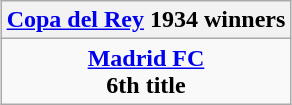<table class="wikitable" style="text-align: center; margin: 0 auto;">
<tr>
<th><a href='#'>Copa del Rey</a> 1934 winners</th>
</tr>
<tr>
<td><strong><a href='#'>Madrid FC</a></strong><br><strong>6th title</strong></td>
</tr>
</table>
